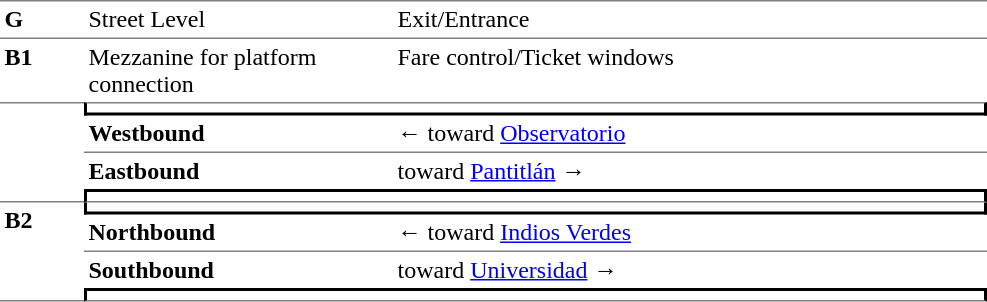<table border=0 cellspacing=0 cellpadding=3>
<tr>
<td style="border-top:solid 1px gray;" width=50 valign=top><strong>G</strong></td>
<td style="border-top:solid 1px gray;" width=200 valign=top>Street Level</td>
<td style="border-top:solid 1px gray;" width=200 valign=top>Exit/Entrance</td>
</tr>
<tr>
<td style="border-top:solid 1px gray;" width=50 valign=top><strong>B1</strong></td>
<td style="border-top:solid 1px gray;" width=200 valign=top>Mezzanine for platform connection</td>
<td style="border-top:solid 1px gray;" width=200 valign=top>Fare control/Ticket windows</td>
</tr>
<tr>
<td style="border-top:solid 1px gray;border-bottom:solid 1px gray;" width=50 rowspan=4 valign=top></td>
<td style="border-top:solid 1px gray;border-right:solid 2px black;border-left:solid 2px black;border-bottom:solid 2px black;text-align:center;" colspan=2></td>
</tr>
<tr>
<td style="border-bottom:solid 1px gray;" width=100><strong>Westbound</strong></td>
<td style="border-bottom:solid 1px gray;" width=390>←   toward <a href='#'>Observatorio</a> </td>
</tr>
<tr>
<td><strong>Eastbound</strong></td>
<td>   toward <a href='#'>Pantitlán</a>  →</td>
</tr>
<tr>
<td style="border-top:solid 2px black;border-right:solid 2px black;border-left:solid 2px black;border-bottom:solid 1px gray;text-align:center;" colspan=2></td>
</tr>
<tr>
<td style="border-bottom:solid 1px gray;" width=50 rowspan=4 valign=top><strong>B2</strong></td>
<td style="border-right:solid 2px black;border-left:solid 2px black;border-bottom:solid 2px black;text-align:center;" colspan=2></td>
</tr>
<tr>
<td style="border-bottom:solid 1px gray;" width=100><strong>Northbound</strong></td>
<td style="border-bottom:solid 1px gray;" width=390>←   toward <a href='#'>Indios Verdes</a> </td>
</tr>
<tr>
<td><strong>Southbound</strong></td>
<td>   toward <a href='#'>Universidad</a>  →</td>
</tr>
<tr>
<td style="border-top:solid 2px black;border-right:solid 2px black;border-left:solid 2px black;border-bottom:solid 1px gray;text-align:center;" colspan=2></td>
</tr>
</table>
